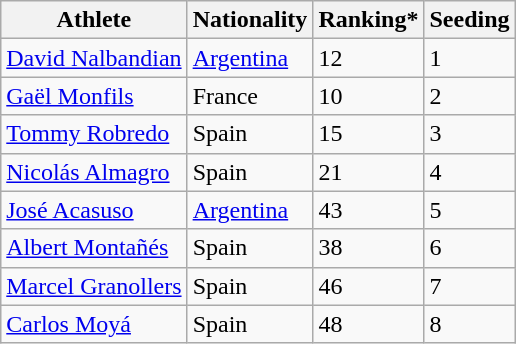<table class="wikitable" border="1">
<tr>
<th>Athlete</th>
<th>Nationality</th>
<th>Ranking*</th>
<th>Seeding</th>
</tr>
<tr>
<td><a href='#'>David Nalbandian</a></td>
<td> <a href='#'>Argentina</a></td>
<td>12</td>
<td>1</td>
</tr>
<tr>
<td><a href='#'>Gaël Monfils</a></td>
<td> France</td>
<td>10</td>
<td>2</td>
</tr>
<tr>
<td><a href='#'>Tommy Robredo</a></td>
<td> Spain</td>
<td>15</td>
<td>3</td>
</tr>
<tr>
<td><a href='#'>Nicolás Almagro</a></td>
<td> Spain</td>
<td>21</td>
<td>4</td>
</tr>
<tr>
<td><a href='#'>José Acasuso</a></td>
<td> <a href='#'>Argentina</a></td>
<td>43</td>
<td>5</td>
</tr>
<tr>
<td><a href='#'>Albert Montañés</a></td>
<td> Spain</td>
<td>38</td>
<td>6</td>
</tr>
<tr>
<td><a href='#'>Marcel Granollers</a></td>
<td> Spain</td>
<td>46</td>
<td>7</td>
</tr>
<tr>
<td><a href='#'>Carlos Moyá</a></td>
<td> Spain</td>
<td>48</td>
<td>8</td>
</tr>
</table>
